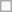<table class="wikitable">
<tr>
<td></td>
</tr>
</table>
